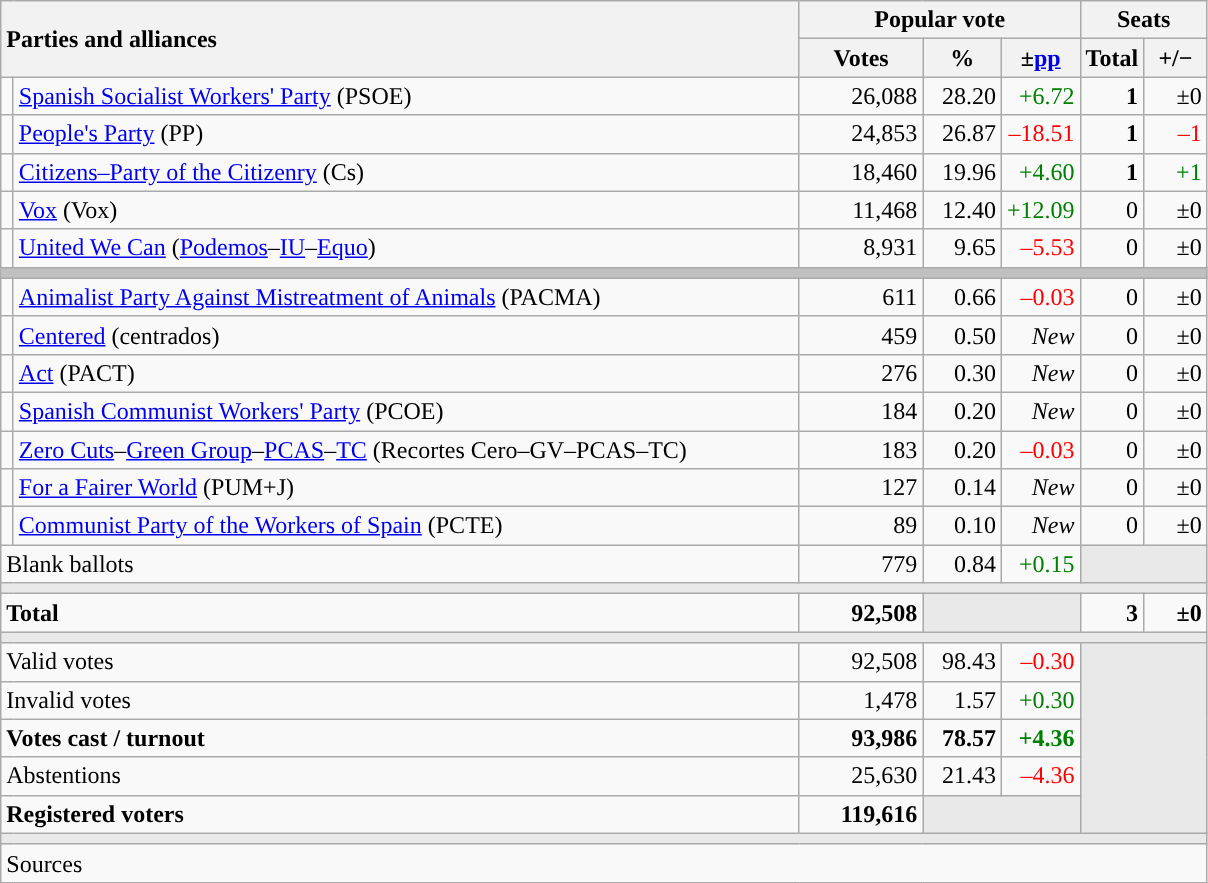<table class="wikitable" style="text-align:right;">
<tr>
<th style="text-align:left;" rowspan="2" colspan="2" width="525">Parties and alliances</th>
<th colspan="3">Popular vote</th>
<th colspan="2">Seats</th>
</tr>
<tr>
<th width="75">Votes</th>
<th width="45">%</th>
<th width="45">±<a href='#'>pp</a></th>
<th width="35">Total</th>
<th width="35">+/−</th>
</tr>
<tr>
<td width="1" style="color:inherit;background:"></td>
<td align="left"><a href='#'>Spanish Socialist Workers' Party</a> (PSOE)</td>
<td>26,088</td>
<td>28.20</td>
<td style="color:green;">+6.72</td>
<td><strong>1</strong></td>
<td>±0</td>
</tr>
<tr>
<td style="color:inherit;background:"></td>
<td align="left"><a href='#'>People's Party</a> (PP)</td>
<td>24,853</td>
<td>26.87</td>
<td style="color:red;">–18.51</td>
<td><strong>1</strong></td>
<td style="color:red;">–1</td>
</tr>
<tr>
<td style="color:inherit;background:"></td>
<td align="left"><a href='#'>Citizens–Party of the Citizenry</a> (Cs)</td>
<td>18,460</td>
<td>19.96</td>
<td style="color:green;">+4.60</td>
<td><strong>1</strong></td>
<td style="color:green;">+1</td>
</tr>
<tr>
<td style="color:inherit;background:"></td>
<td align="left"><a href='#'>Vox</a> (Vox)</td>
<td>11,468</td>
<td>12.40</td>
<td style="color:green;">+12.09</td>
<td>0</td>
<td>±0</td>
</tr>
<tr>
<td style="color:inherit;background:"></td>
<td align="left"><a href='#'>United We Can</a> (<a href='#'>Podemos</a>–<a href='#'>IU</a>–<a href='#'>Equo</a>)</td>
<td>8,931</td>
<td>9.65</td>
<td style="color:red;">–5.53</td>
<td>0</td>
<td>±0</td>
</tr>
<tr>
<td colspan="7" bgcolor="#C0C0C0"></td>
</tr>
<tr>
<td style="color:inherit;background:"></td>
<td align="left"><a href='#'>Animalist Party Against Mistreatment of Animals</a> (PACMA)</td>
<td>611</td>
<td>0.66</td>
<td style="color:red;">–0.03</td>
<td>0</td>
<td>±0</td>
</tr>
<tr>
<td style="color:inherit;background:"></td>
<td align="left"><a href='#'>Centered</a> (centrados)</td>
<td>459</td>
<td>0.50</td>
<td><em>New</em></td>
<td>0</td>
<td>±0</td>
</tr>
<tr>
<td style="color:inherit;background:"></td>
<td align="left"><a href='#'>Act</a> (PACT)</td>
<td>276</td>
<td>0.30</td>
<td><em>New</em></td>
<td>0</td>
<td>±0</td>
</tr>
<tr>
<td style="color:inherit;background:"></td>
<td align="left"><a href='#'>Spanish Communist Workers' Party</a> (PCOE)</td>
<td>184</td>
<td>0.20</td>
<td><em>New</em></td>
<td>0</td>
<td>±0</td>
</tr>
<tr>
<td style="color:inherit;background:"></td>
<td align="left"><a href='#'>Zero Cuts</a>–<a href='#'>Green Group</a>–<a href='#'>PCAS</a>–<a href='#'>TC</a> (Recortes Cero–GV–PCAS–TC)</td>
<td>183</td>
<td>0.20</td>
<td style="color:red;">–0.03</td>
<td>0</td>
<td>±0</td>
</tr>
<tr>
<td style="color:inherit;background:"></td>
<td align="left"><a href='#'>For a Fairer World</a> (PUM+J)</td>
<td>127</td>
<td>0.14</td>
<td><em>New</em></td>
<td>0</td>
<td>±0</td>
</tr>
<tr>
<td style="color:inherit;background:"></td>
<td align="left"><a href='#'>Communist Party of the Workers of Spain</a> (PCTE)</td>
<td>89</td>
<td>0.10</td>
<td><em>New</em></td>
<td>0</td>
<td>±0</td>
</tr>
<tr>
<td align="left" colspan="2">Blank ballots</td>
<td>779</td>
<td>0.84</td>
<td style="color:green;">+0.15</td>
<td bgcolor="#E9E9E9" colspan="2"></td>
</tr>
<tr>
<td colspan="7" bgcolor="#E9E9E9"></td>
</tr>
<tr style="font-weight:bold;">
<td align="left" colspan="2">Total</td>
<td>92,508</td>
<td bgcolor="#E9E9E9" colspan="2"></td>
<td>3</td>
<td>±0</td>
</tr>
<tr>
<td colspan="7" bgcolor="#E9E9E9"></td>
</tr>
<tr>
<td align="left" colspan="2">Valid votes</td>
<td>92,508</td>
<td>98.43</td>
<td style="color:red;">–0.30</td>
<td bgcolor="#E9E9E9" colspan="2" rowspan="5"></td>
</tr>
<tr>
<td align="left" colspan="2">Invalid votes</td>
<td>1,478</td>
<td>1.57</td>
<td style="color:green;">+0.30</td>
</tr>
<tr style="font-weight:bold;">
<td align="left" colspan="2">Votes cast / turnout</td>
<td>93,986</td>
<td>78.57</td>
<td style="color:green;">+4.36</td>
</tr>
<tr>
<td align="left" colspan="2">Abstentions</td>
<td>25,630</td>
<td>21.43</td>
<td style="color:red;">–4.36</td>
</tr>
<tr style="font-weight:bold;">
<td align="left" colspan="2">Registered voters</td>
<td>119,616</td>
<td bgcolor="#E9E9E9" colspan="2"></td>
</tr>
<tr>
<td colspan="7" bgcolor="#E9E9E9"></td>
</tr>
<tr>
<td align="left" colspan="7">Sources</td>
</tr>
</table>
